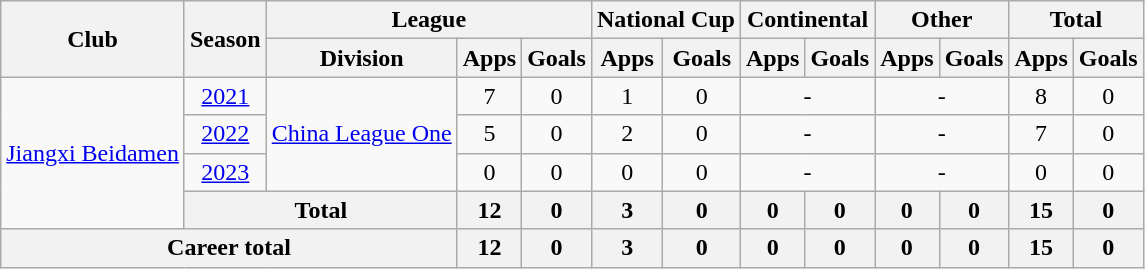<table class="wikitable" style="text-align: center">
<tr>
<th rowspan="2">Club</th>
<th rowspan="2">Season</th>
<th colspan="3">League</th>
<th colspan="2">National Cup</th>
<th colspan="2">Continental</th>
<th colspan="2">Other</th>
<th colspan="2">Total</th>
</tr>
<tr>
<th>Division</th>
<th>Apps</th>
<th>Goals</th>
<th>Apps</th>
<th>Goals</th>
<th>Apps</th>
<th>Goals</th>
<th>Apps</th>
<th>Goals</th>
<th>Apps</th>
<th>Goals</th>
</tr>
<tr>
<td rowspan=4><a href='#'>Jiangxi Beidamen</a></td>
<td><a href='#'>2021</a></td>
<td rowspan=3><a href='#'>China League One</a></td>
<td>7</td>
<td>0</td>
<td>1</td>
<td>0</td>
<td colspan="2">-</td>
<td colspan="2">-</td>
<td>8</td>
<td>0</td>
</tr>
<tr>
<td><a href='#'>2022</a></td>
<td>5</td>
<td>0</td>
<td>2</td>
<td>0</td>
<td colspan="2">-</td>
<td colspan="2">-</td>
<td>7</td>
<td>0</td>
</tr>
<tr>
<td><a href='#'>2023</a></td>
<td>0</td>
<td>0</td>
<td>0</td>
<td>0</td>
<td colspan="2">-</td>
<td colspan="2">-</td>
<td>0</td>
<td>0</td>
</tr>
<tr>
<th colspan=2>Total</th>
<th>12</th>
<th>0</th>
<th>3</th>
<th>0</th>
<th>0</th>
<th>0</th>
<th>0</th>
<th>0</th>
<th>15</th>
<th>0</th>
</tr>
<tr>
<th colspan=3>Career total</th>
<th>12</th>
<th>0</th>
<th>3</th>
<th>0</th>
<th>0</th>
<th>0</th>
<th>0</th>
<th>0</th>
<th>15</th>
<th>0</th>
</tr>
</table>
